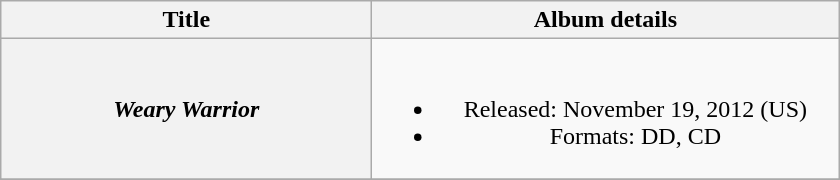<table class="wikitable plainrowheaders" style="text-align:center;">
<tr>
<th scope="col" style="width:15em;">Title</th>
<th scope="col" style="width:19em;">Album details</th>
</tr>
<tr>
<th scope="row"><em>Weary Warrior</em></th>
<td><br><ul><li>Released: November 19, 2012 <span>(US)</span></li><li>Formats: DD, CD</li></ul></td>
</tr>
<tr>
</tr>
</table>
